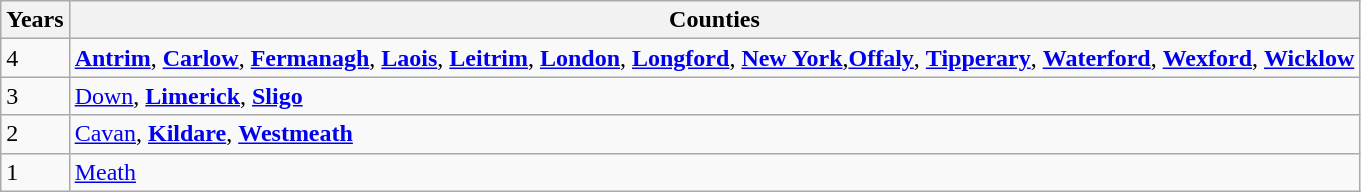<table class="wikitable">
<tr>
<th>Years</th>
<th>Counties</th>
</tr>
<tr>
<td>4</td>
<td><strong><a href='#'>Antrim</a></strong>, <strong><a href='#'>Carlow</a></strong>, <strong><a href='#'>Fermanagh</a></strong>, <strong><a href='#'>Laois</a></strong>, <strong><a href='#'>Leitrim</a></strong>, <strong><a href='#'>London</a></strong>, <strong><a href='#'>Longford</a></strong>, <strong><a href='#'>New York</a></strong>,<strong><a href='#'>Offaly</a></strong>, <strong><a href='#'>Tipperary</a></strong>, <strong><a href='#'>Waterford</a></strong>, <strong><a href='#'>Wexford</a></strong>,  <strong><a href='#'>Wicklow</a></strong></td>
</tr>
<tr>
<td>3</td>
<td><a href='#'>Down</a>, <strong><a href='#'>Limerick</a></strong>, <strong><a href='#'>Sligo</a></strong></td>
</tr>
<tr>
<td>2</td>
<td><a href='#'>Cavan</a>, <strong><a href='#'>Kildare</a></strong>, <strong><a href='#'>Westmeath</a></strong></td>
</tr>
<tr>
<td>1</td>
<td><a href='#'>Meath</a></td>
</tr>
</table>
